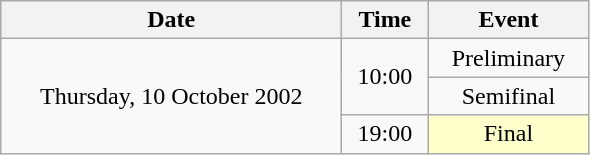<table class = "wikitable" style="text-align:center;">
<tr>
<th width=220>Date</th>
<th width=50>Time</th>
<th width=100>Event</th>
</tr>
<tr>
<td rowspan=3>Thursday, 10 October 2002</td>
<td rowspan=2>10:00</td>
<td>Preliminary</td>
</tr>
<tr>
<td>Semifinal</td>
</tr>
<tr>
<td>19:00</td>
<td bgcolor=ffffcc>Final</td>
</tr>
</table>
